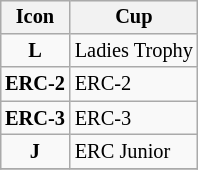<table align="right" class="wikitable" style="font-size: 85%;">
<tr>
<th>Icon</th>
<th>Cup</th>
</tr>
<tr>
<td align="center"><strong><span>L</span></strong></td>
<td>Ladies Trophy</td>
</tr>
<tr>
<td align="center"><strong><span>ERC-2</span></strong></td>
<td>ERC-2</td>
</tr>
<tr>
<td align="center"><strong><span>ERC-3</span></strong></td>
<td>ERC-3</td>
</tr>
<tr>
<td align="center"><strong><span>J</span></strong></td>
<td>ERC Junior</td>
</tr>
<tr>
</tr>
</table>
